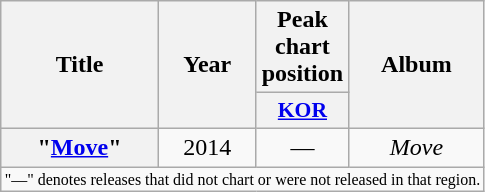<table class="wikitable plainrowheaders" style="text-align:center;">
<tr>
<th scope="col" rowspan="2">Title</th>
<th scope="col" rowspan="2">Year</th>
<th scope="col" colspan="1">Peak chart position</th>
<th scope="col" rowspan="2">Album</th>
</tr>
<tr>
<th scope="col" style="width:3em;font-size:90%;"><a href='#'>KOR</a><br></th>
</tr>
<tr>
<th scope="row">"<a href='#'>Move</a>"</th>
<td>2014</td>
<td>—</td>
<td><em>Move</em></td>
</tr>
<tr>
<td colspan="5" style="font-size:8pt;">"—" denotes releases that did not chart or were not released in that region.</td>
</tr>
</table>
